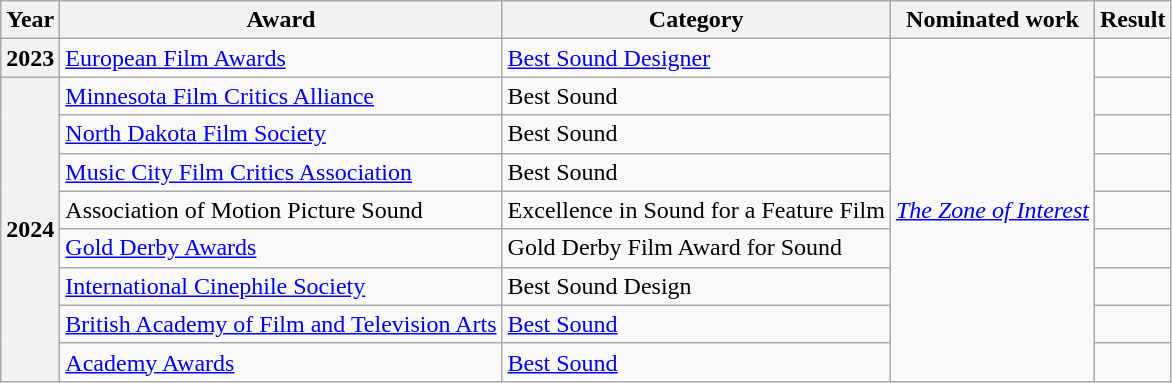<table class="wikitable unsortable">
<tr>
<th>Year</th>
<th>Award</th>
<th>Category</th>
<th>Nominated work</th>
<th>Result</th>
</tr>
<tr>
<th scope="row">2023</th>
<td><a href='#'>European Film Awards</a></td>
<td><a href='#'>Best Sound Designer</a></td>
<td rowspan="9"><em><a href='#'>The Zone of Interest</a></em></td>
<td></td>
</tr>
<tr>
<th scope="row" rowspan="8">2024</th>
<td><a href='#'>Minnesota Film Critics Alliance</a></td>
<td>Best Sound</td>
<td></td>
</tr>
<tr>
<td><a href='#'>North Dakota Film Society</a></td>
<td>Best Sound</td>
<td></td>
</tr>
<tr>
<td><a href='#'>Music City Film Critics Association</a></td>
<td>Best Sound</td>
<td></td>
</tr>
<tr>
<td>Association of Motion Picture Sound</td>
<td>Excellence in Sound for a Feature Film</td>
<td></td>
</tr>
<tr>
<td><a href='#'>Gold Derby Awards</a></td>
<td>Gold Derby Film Award for Sound</td>
<td></td>
</tr>
<tr>
<td><a href='#'>International Cinephile Society</a></td>
<td>Best Sound Design</td>
<td></td>
</tr>
<tr>
<td><a href='#'>British Academy of Film and Television Arts</a></td>
<td><a href='#'>Best Sound</a></td>
<td></td>
</tr>
<tr>
<td><a href='#'>Academy Awards</a></td>
<td><a href='#'>Best Sound</a></td>
<td></td>
</tr>
</table>
